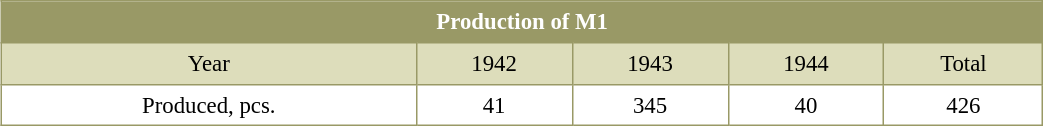<table border=0 cellspacing=0 cellpadding=2 style="margin:0 0 .5em 1em; width:55%; background:#fff; border-collapse:collapse; border:1px solid #996; line-height:1.5; font-size:95%">
<tr style="vertical-align:top; text-align:center; border:1px solid #996; background-color:#996; color:#fff; font-weight:bold;">
<td colspan="12">Production of M1</td>
</tr>
<tr style="vertical-align:top; border:1px solid #996; background-color:#ddb; text-align:center;">
<td style="border:1px solid #996">Year</td>
<td style="border:1px solid #996">1942</td>
<td style="border:1px solid #996">1943</td>
<td style="border:1px solid #996">1944</td>
<td style="border:1px solid #996">Total</td>
</tr>
<tr style="vertical-align:top; border:1px solid #996; text-align:center;">
<td style="border:1px solid #996">Produced, pcs.</td>
<td style="border:1px solid #996">41</td>
<td style="border:1px solid #996">345</td>
<td style="border:1px solid #996">40</td>
<td style="border:1px solid #996">426</td>
</tr>
</table>
